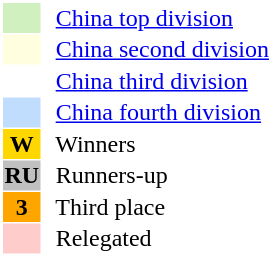<table style="border: 1px solid #ffffff; background-color: #ffffff" cellspacing="1" cellpadding="1">
<tr>
<td bgcolor="#D0F0C0" width="20"></td>
<td bgcolor="#ffffff" align="left">  <a href='#'>China top division</a></td>
</tr>
<tr>
<td bgcolor="#FFFFE0" width="20"></td>
<td bgcolor="#ffffff" align="left">  <a href='#'>China second division</a></td>
</tr>
<tr>
<th bgcolor="#ffffff" width="20"></th>
<td bgcolor="#ffffff" align="left">  <a href='#'>China third division</a></td>
</tr>
<tr>
<th bgcolor="#c1ddfd" width="20"></th>
<td bgcolor="#ffffff" align="left">  <a href='#'>China fourth division</a></td>
</tr>
<tr>
<th bgcolor="#FFD700" width="20">W</th>
<td bgcolor="#ffffff" align="left">  Winners</td>
</tr>
<tr>
<th bgcolor="#C0C0C0" width="20">RU</th>
<td bgcolor="#ffffff" align="left">  Runners-up</td>
</tr>
<tr>
<th bgcolor="#FFA500" width="20">3</th>
<td bgcolor="#ffffff" align="left">  Third place</td>
</tr>
<tr>
<th bgcolor="#ffcccc" width="20"></th>
<td bgcolor="#ffffff" align="left">  Relegated</td>
</tr>
</table>
